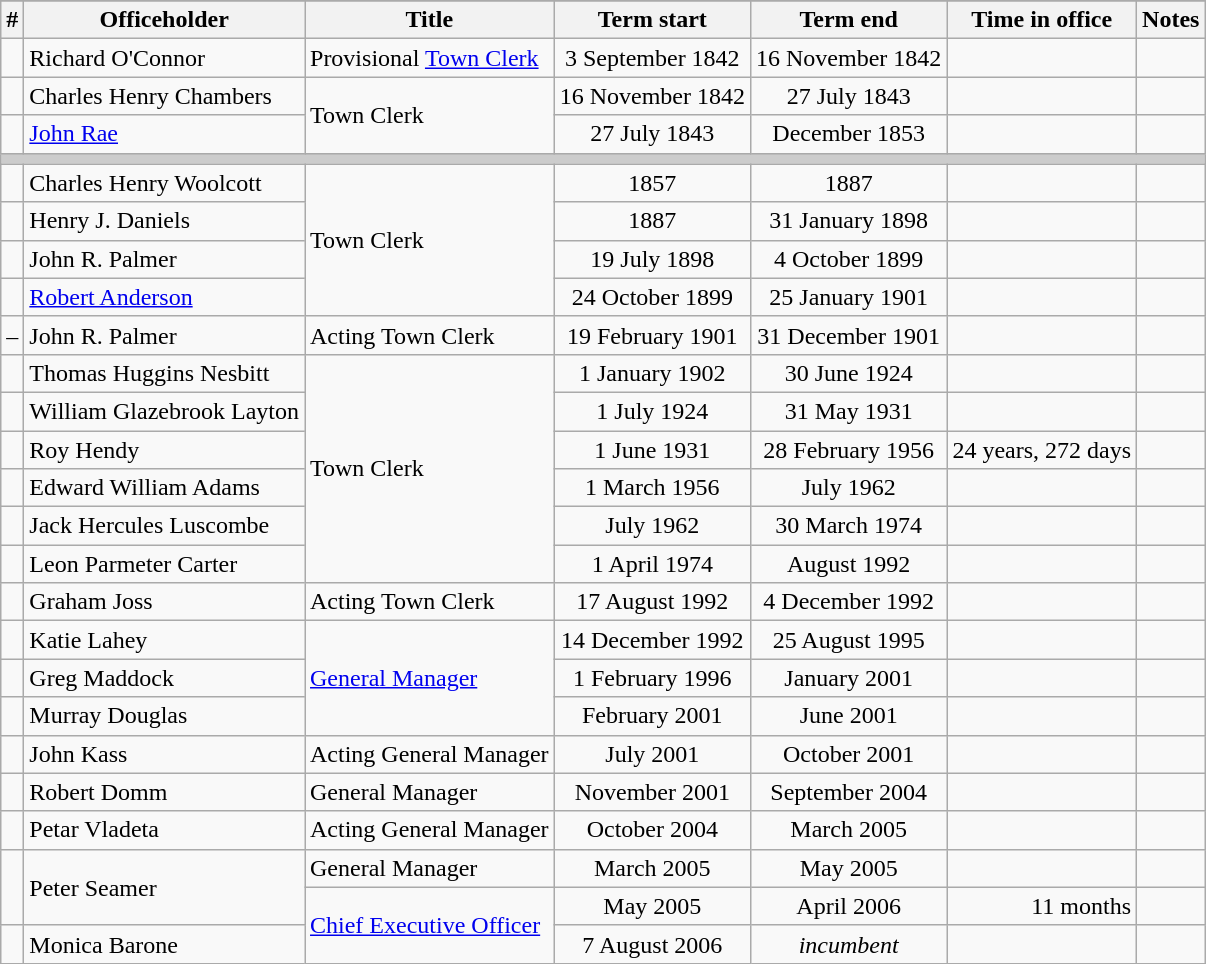<table class="wikitable">
<tr bgcolor="#FFCC33">
</tr>
<tr>
<th>#</th>
<th>Officeholder</th>
<th>Title</th>
<th>Term start</th>
<th>Term end</th>
<th>Time in office</th>
<th>Notes</th>
</tr>
<tr>
<td align=center></td>
<td>Richard O'Connor</td>
<td>Provisional <a href='#'>Town Clerk</a></td>
<td align=center>3 September 1842</td>
<td align=center>16 November 1842</td>
<td align=right></td>
<td></td>
</tr>
<tr>
<td align=center></td>
<td>Charles Henry Chambers</td>
<td rowspan=2>Town Clerk</td>
<td align=center>16 November 1842</td>
<td align=center>27 July 1843</td>
<td align=right></td>
<td></td>
</tr>
<tr>
<td align=center></td>
<td><a href='#'>John Rae</a></td>
<td align=center>27 July 1843</td>
<td align=center>December 1853</td>
<td></td>
<td></td>
</tr>
<tr>
<th colspan=7 style="background: #cccccc;"></th>
</tr>
<tr>
<td align=center></td>
<td>Charles Henry Woolcott</td>
<td rowspan=4>Town Clerk</td>
<td align=center>1857</td>
<td align=center>1887</td>
<td></td>
<td></td>
</tr>
<tr>
<td align=center></td>
<td>Henry J. Daniels</td>
<td align=center>1887</td>
<td align=center>31 January 1898</td>
<td></td>
<td></td>
</tr>
<tr>
<td align=center></td>
<td>John R. Palmer</td>
<td align=center>19 July 1898</td>
<td align=center>4 October 1899</td>
<td align=right></td>
<td></td>
</tr>
<tr>
<td align=center></td>
<td><a href='#'>Robert Anderson</a></td>
<td align=center>24 October 1899</td>
<td align=center>25 January 1901</td>
<td align=right></td>
<td></td>
</tr>
<tr>
<td align=center>–</td>
<td>John R. Palmer</td>
<td>Acting Town Clerk</td>
<td align=center>19 February 1901</td>
<td align=center>31 December 1901</td>
<td align=right></td>
<td></td>
</tr>
<tr>
<td align=center></td>
<td>Thomas Huggins Nesbitt</td>
<td rowspan=6>Town Clerk</td>
<td align=center>1 January 1902</td>
<td align=center>30 June 1924</td>
<td align=right></td>
<td></td>
</tr>
<tr>
<td align=center></td>
<td>William Glazebrook Layton</td>
<td align=center>1 July 1924</td>
<td align=center>31 May 1931</td>
<td></td>
<td></td>
</tr>
<tr>
<td align=center></td>
<td>Roy Hendy</td>
<td align=center>1 June 1931</td>
<td align=center>28 February 1956</td>
<td>24 years, 272 days</td>
<td></td>
</tr>
<tr>
<td align=center></td>
<td>Edward William Adams</td>
<td align=center>1 March 1956</td>
<td align=center>July 1962</td>
<td></td>
<td></td>
</tr>
<tr>
<td align=center></td>
<td>Jack Hercules Luscombe</td>
<td align=center>July 1962</td>
<td align=center>30 March 1974</td>
<td></td>
<td></td>
</tr>
<tr>
<td align=center></td>
<td>Leon Parmeter Carter</td>
<td align=center>1 April 1974</td>
<td align=center>August 1992</td>
<td></td>
<td></td>
</tr>
<tr>
<td align=center></td>
<td>Graham Joss</td>
<td>Acting Town Clerk</td>
<td align=center>17 August 1992</td>
<td align=center>4 December 1992</td>
<td align=right></td>
<td></td>
</tr>
<tr>
<td align=center></td>
<td>Katie Lahey</td>
<td rowspan=3><a href='#'>General Manager</a></td>
<td align=center>14 December 1992</td>
<td align=center>25 August 1995</td>
<td align=right></td>
<td></td>
</tr>
<tr>
<td align=center></td>
<td>Greg Maddock</td>
<td align=center>1 February 1996</td>
<td align=center>January 2001</td>
<td></td>
<td></td>
</tr>
<tr>
<td align=center></td>
<td>Murray Douglas</td>
<td align=center>February 2001</td>
<td align=center>June 2001</td>
<td></td>
<td></td>
</tr>
<tr>
<td align=center></td>
<td>John Kass</td>
<td>Acting General Manager</td>
<td align=center>July 2001</td>
<td align=center>October 2001</td>
<td></td>
<td></td>
</tr>
<tr>
<td align=center></td>
<td>Robert Domm</td>
<td>General Manager</td>
<td align=center>November 2001</td>
<td align=center>September 2004</td>
<td></td>
<td></td>
</tr>
<tr>
<td align=center></td>
<td>Petar Vladeta</td>
<td>Acting General Manager</td>
<td align=center>October 2004</td>
<td align=center>March 2005</td>
<td></td>
<td></td>
</tr>
<tr>
<td rowspan=2 align=center></td>
<td rowspan=2>Peter Seamer</td>
<td>General Manager</td>
<td align=center>March 2005</td>
<td align=center>May 2005</td>
<td></td>
<td></td>
</tr>
<tr>
<td rowspan="2"><a href='#'>Chief Executive Officer</a></td>
<td align=center>May 2005</td>
<td align=center>April 2006</td>
<td align=right>11 months</td>
<td></td>
</tr>
<tr>
<td align=center></td>
<td>Monica Barone</td>
<td align=center>7 August 2006</td>
<td align=center><em>incumbent</em></td>
<td align=right></td>
<td></td>
</tr>
</table>
